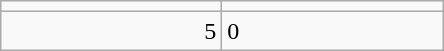<table class="wikitable">
<tr>
<td align="center" width="140"></td>
<td align="center" width="140"></td>
</tr>
<tr>
<td align="right">5</td>
<td>0</td>
</tr>
</table>
